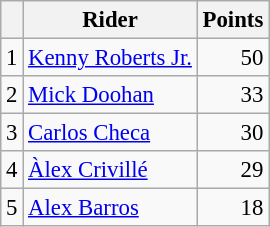<table class="wikitable" style="font-size: 95%;">
<tr>
<th></th>
<th>Rider</th>
<th>Points</th>
</tr>
<tr>
<td align=center>1</td>
<td> <a href='#'>Kenny Roberts Jr.</a></td>
<td align=right>50</td>
</tr>
<tr>
<td align=center>2</td>
<td> <a href='#'>Mick Doohan</a></td>
<td align=right>33</td>
</tr>
<tr>
<td align=center>3</td>
<td> <a href='#'>Carlos Checa</a></td>
<td align=right>30</td>
</tr>
<tr>
<td align=center>4</td>
<td> <a href='#'>Àlex Crivillé</a></td>
<td align=right>29</td>
</tr>
<tr>
<td align=center>5</td>
<td> <a href='#'>Alex Barros</a></td>
<td align=right>18</td>
</tr>
</table>
